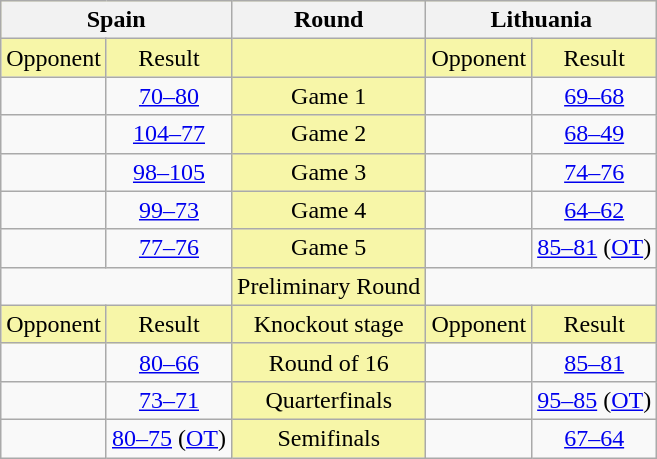<table class="wikitable collapsible collapsed" style="text-align:center">
<tr valign=top bgcolor=#F7F6A8>
<th colspan=2>Spain</th>
<th>Round</th>
<th colspan=2>Lithuania</th>
</tr>
<tr valign=top bgcolor=#F7F6A8>
<td>Opponent</td>
<td>Result</td>
<td bgcolor=#F7F6A8></td>
<td>Opponent</td>
<td>Result</td>
</tr>
<tr>
<td align=left></td>
<td><a href='#'>70–80</a></td>
<td bgcolor=#F7F6A8>Game 1</td>
<td align=left></td>
<td><a href='#'>69–68</a></td>
</tr>
<tr>
<td align=left></td>
<td><a href='#'>104–77</a></td>
<td bgcolor=#F7F6A8>Game 2</td>
<td align=left></td>
<td><a href='#'>68–49</a></td>
</tr>
<tr>
<td align=left></td>
<td><a href='#'>98–105</a></td>
<td bgcolor=#F7F6A8>Game 3</td>
<td align=left></td>
<td><a href='#'>74–76</a></td>
</tr>
<tr>
<td align=left></td>
<td><a href='#'>99–73</a></td>
<td bgcolor=#F7F6A8>Game 4</td>
<td align=left></td>
<td><a href='#'>64–62</a></td>
</tr>
<tr>
<td align=left></td>
<td><a href='#'>77–76</a></td>
<td bgcolor=#F7F6A8>Game 5</td>
<td align=left></td>
<td><a href='#'>85–81</a> (<a href='#'>OT</a>)</td>
</tr>
<tr>
<td colspan="2" align=center><br></td>
<td bgcolor=#F7F6A8>Preliminary Round</td>
<td colspan=2 align=center><br></td>
</tr>
<tr valign=top bgcolor=#F7F6A8>
<td>Opponent</td>
<td>Result</td>
<td bgcolor=#F7F6A8>Knockout stage</td>
<td>Opponent</td>
<td>Result</td>
</tr>
<tr>
<td align=left></td>
<td><a href='#'>80–66</a></td>
<td bgcolor=#F7F6A8>Round of 16</td>
<td align=left></td>
<td><a href='#'>85–81</a></td>
</tr>
<tr>
<td align=left></td>
<td><a href='#'>73–71</a></td>
<td bgcolor=#F7F6A8>Quarterfinals</td>
<td align=left></td>
<td><a href='#'>95–85</a> (<a href='#'>OT</a>)</td>
</tr>
<tr>
<td align=left></td>
<td><a href='#'>80–75</a> (<a href='#'>OT</a>)</td>
<td bgcolor=#F7F6A8>Semifinals</td>
<td align=left></td>
<td><a href='#'>67–64</a></td>
</tr>
</table>
